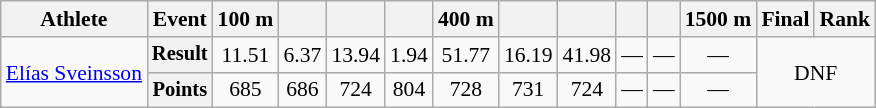<table class="wikitable" style="font-size:90%">
<tr>
<th>Athlete</th>
<th>Event</th>
<th>100 m</th>
<th></th>
<th></th>
<th></th>
<th>400 m</th>
<th></th>
<th></th>
<th></th>
<th></th>
<th>1500 m</th>
<th>Final</th>
<th>Rank</th>
</tr>
<tr align=center>
<td align=left rowspan=2><a href='#'>Elías Sveinsson</a></td>
<th style="font-size:95%">Result</th>
<td>11.51</td>
<td>6.37</td>
<td>13.94</td>
<td>1.94</td>
<td>51.77</td>
<td>16.19</td>
<td>41.98</td>
<td>—</td>
<td>—</td>
<td>—</td>
<td rowspan=2 colspan=2>DNF</td>
</tr>
<tr align=center>
<th style="font-size:95%">Points</th>
<td>685</td>
<td>686</td>
<td>724</td>
<td>804</td>
<td>728</td>
<td>731</td>
<td>724</td>
<td>—</td>
<td>—</td>
<td>—</td>
</tr>
</table>
